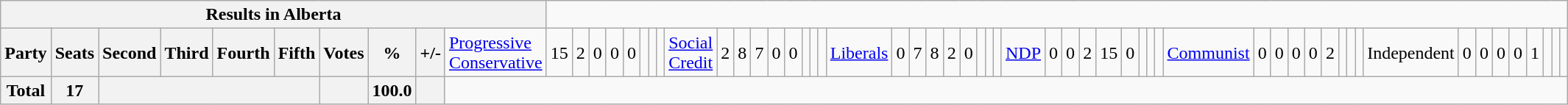<table class="wikitable">
<tr>
<th colspan=11>Results in Alberta</th>
</tr>
<tr>
<th colspan=2>Party</th>
<th>Seats</th>
<th>Second</th>
<th>Third</th>
<th>Fourth</th>
<th>Fifth</th>
<th>Votes</th>
<th>%</th>
<th>+/-<br></th>
<td><a href='#'>Progressive Conservative</a></td>
<td align="right">15</td>
<td align="right">2</td>
<td align="right">0</td>
<td align="right">0</td>
<td align="right">0</td>
<td align="right"></td>
<td align="right"></td>
<td align="right"><br></td>
<td><a href='#'>Social Credit</a></td>
<td align="right">2</td>
<td align="right">8</td>
<td align="right">7</td>
<td align="right">0</td>
<td align="right">0</td>
<td align="right"></td>
<td align="right"></td>
<td align="right"><br></td>
<td><a href='#'>Liberals</a></td>
<td align="right">0</td>
<td align="right">7</td>
<td align="right">8</td>
<td align="right">2</td>
<td align="right">0</td>
<td align="right"></td>
<td align="right"></td>
<td align="right"><br></td>
<td><a href='#'>NDP</a></td>
<td align="right">0</td>
<td align="right">0</td>
<td align="right">2</td>
<td align="right">15</td>
<td align="right">0</td>
<td align="right"></td>
<td align="right"></td>
<td align="right"><br></td>
<td><a href='#'>Communist</a></td>
<td align="right">0</td>
<td align="right">0</td>
<td align="right">0</td>
<td align="right">0</td>
<td align="right">2</td>
<td align="right"></td>
<td align="right"></td>
<td align="right"><br></td>
<td>Independent</td>
<td align="right">0</td>
<td align="right">0</td>
<td align="right">0</td>
<td align="right">0</td>
<td align="right">1</td>
<td align="right"></td>
<td align="right"></td>
<td align="right"></td>
</tr>
<tr>
<th colspan="2">Total</th>
<th>17</th>
<th colspan="4"></th>
<th></th>
<th>100.0</th>
<th></th>
</tr>
</table>
